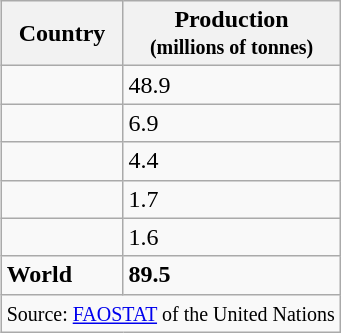<table class="wikitable" style="float:right; clear:left text-align:center;">
<tr>
<th>Country</th>
<th>Production<br><small>(millions of tonnes)</small></th>
</tr>
<tr>
<td></td>
<td>48.9</td>
</tr>
<tr>
<td></td>
<td>6.9</td>
</tr>
<tr>
<td></td>
<td>4.4</td>
</tr>
<tr>
<td></td>
<td>1.7</td>
</tr>
<tr>
<td></td>
<td>1.6</td>
</tr>
<tr>
<td><strong>World</strong></td>
<td><strong>89.5</strong></td>
</tr>
<tr>
<td colspan="2"><small>Source: <a href='#'>FAOSTAT</a> of the United Nations</small></td>
</tr>
</table>
